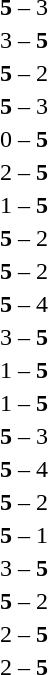<table style="text-align:center">
<tr>
<th width=223></th>
<th width=100></th>
<th width=223></th>
</tr>
<tr>
<td align=right></td>
<td><strong>5</strong> – 3</td>
<td align=left></td>
</tr>
<tr>
<td align=right></td>
<td>3 – <strong>5</strong></td>
<td align=left></td>
</tr>
<tr>
<td align=right></td>
<td><strong>5</strong> – 2</td>
<td align=left></td>
</tr>
<tr>
<td align=right></td>
<td><strong>5</strong> – 3</td>
<td align=left></td>
</tr>
<tr>
<td align=right></td>
<td>0 – <strong>5</strong></td>
<td align=left></td>
</tr>
<tr>
<td align=right></td>
<td>2 – <strong>5</strong></td>
<td align=left></td>
</tr>
<tr>
<td align=right></td>
<td>1 – <strong>5</strong></td>
<td align=left></td>
</tr>
<tr>
<td align=right></td>
<td><strong>5</strong> – 2</td>
<td align=left></td>
</tr>
<tr>
<td align=right></td>
<td><strong>5</strong> – 2</td>
<td align=left></td>
</tr>
<tr>
<td align=right></td>
<td><strong>5</strong> – 4</td>
<td align=left></td>
</tr>
<tr>
<td align=right></td>
<td>3 – <strong>5</strong></td>
<td align=left></td>
</tr>
<tr>
<td align=right></td>
<td>1 – <strong>5</strong></td>
<td align=left></td>
</tr>
<tr>
<td align=right></td>
<td>1 – <strong>5</strong></td>
<td align=left></td>
</tr>
<tr>
<td align=right></td>
<td><strong>5</strong> – 3</td>
<td align=left></td>
</tr>
<tr>
<td align=right></td>
<td><strong>5</strong> – 4</td>
<td align=left></td>
</tr>
<tr>
<td align=right></td>
<td><strong>5</strong> – 2</td>
<td align=left></td>
</tr>
<tr>
<td align=right></td>
<td><strong>5</strong> – 1</td>
<td align=left></td>
</tr>
<tr>
<td align=right></td>
<td>3 – <strong>5</strong></td>
<td align=left></td>
</tr>
<tr>
<td align=right></td>
<td><strong>5</strong> – 2</td>
<td align=left></td>
</tr>
<tr>
<td align=right></td>
<td>2 – <strong>5</strong></td>
<td align=left></td>
</tr>
<tr>
<td align=right></td>
<td>2 – <strong>5</strong></td>
<td align=left></td>
</tr>
</table>
